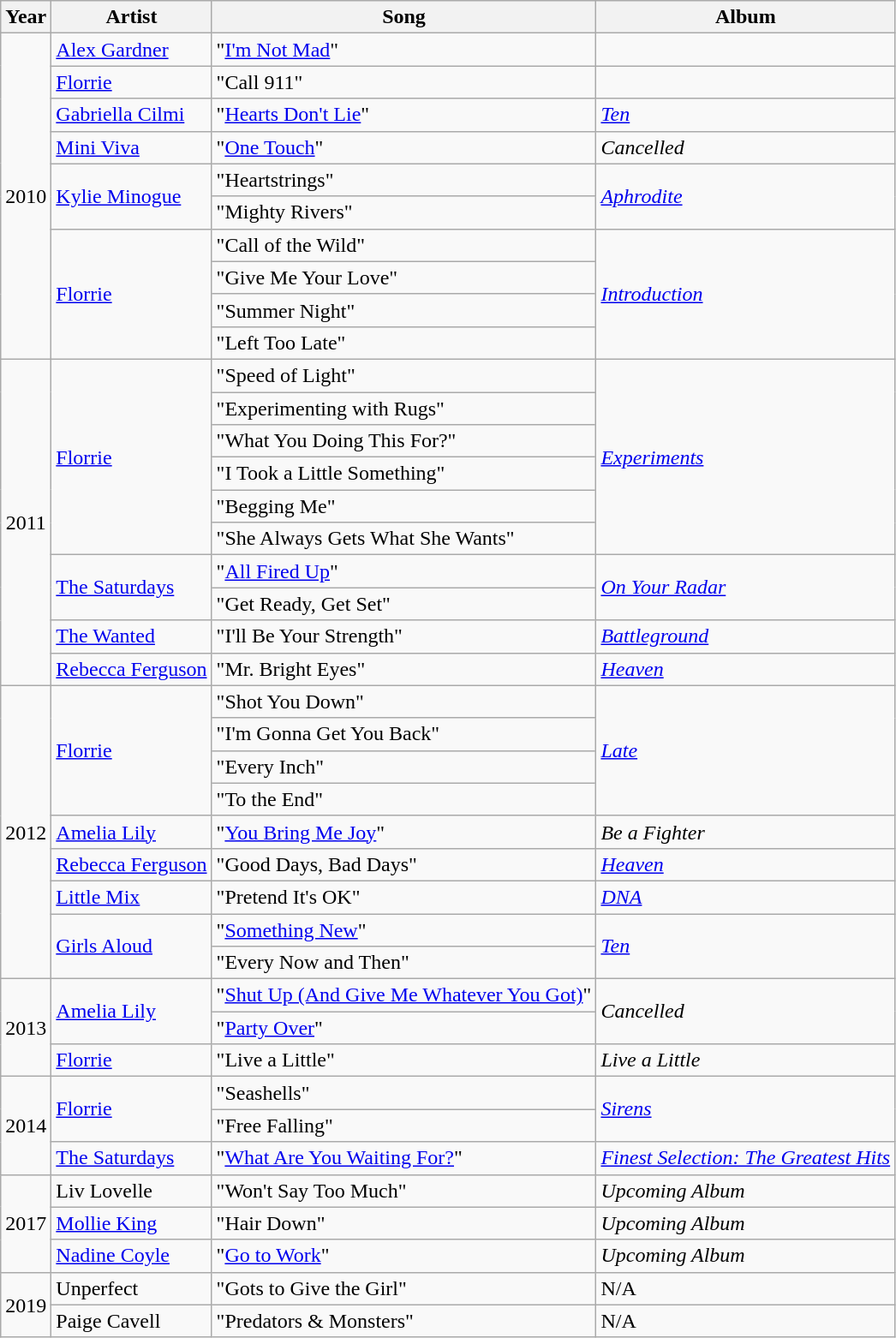<table class="wikitable">
<tr>
<th>Year</th>
<th>Artist</th>
<th>Song</th>
<th>Album</th>
</tr>
<tr>
<td align="center" rowspan="10">2010</td>
<td><a href='#'>Alex Gardner</a></td>
<td>"<a href='#'>I'm Not Mad</a>"</td>
<td></td>
</tr>
<tr>
<td><a href='#'>Florrie</a></td>
<td>"Call 911"</td>
<td></td>
</tr>
<tr>
<td><a href='#'>Gabriella Cilmi</a></td>
<td>"<a href='#'>Hearts Don't Lie</a>"</td>
<td><em><a href='#'>Ten</a></em></td>
</tr>
<tr>
<td><a href='#'>Mini Viva</a></td>
<td>"<a href='#'>One Touch</a>"</td>
<td><em>Cancelled</em></td>
</tr>
<tr>
<td rowspan="2"><a href='#'>Kylie Minogue</a></td>
<td>"Heartstrings" </td>
<td rowspan="2"><em><a href='#'>Aphrodite</a></em></td>
</tr>
<tr>
<td>"Mighty Rivers" </td>
</tr>
<tr>
<td rowspan="4"><a href='#'>Florrie</a></td>
<td>"Call of the Wild"</td>
<td rowspan="4"><em><a href='#'>Introduction</a></em></td>
</tr>
<tr>
<td>"Give Me Your Love"</td>
</tr>
<tr>
<td>"Summer Night"</td>
</tr>
<tr>
<td>"Left Too Late"</td>
</tr>
<tr>
<td align="center" rowspan="10">2011</td>
<td rowspan="6"><a href='#'>Florrie</a></td>
<td>"Speed of Light"</td>
<td rowspan="6"><em><a href='#'>Experiments</a></em></td>
</tr>
<tr>
<td>"Experimenting with Rugs"</td>
</tr>
<tr>
<td>"What You Doing This For?"</td>
</tr>
<tr>
<td>"I Took a Little Something"</td>
</tr>
<tr>
<td>"Begging Me"</td>
</tr>
<tr>
<td>"She Always Gets What She Wants"</td>
</tr>
<tr>
<td rowspan="2"><a href='#'>The Saturdays</a></td>
<td>"<a href='#'>All Fired Up</a>"</td>
<td rowspan="2"><em><a href='#'>On Your Radar</a></em></td>
</tr>
<tr>
<td>"Get Ready, Get Set"</td>
</tr>
<tr>
<td><a href='#'>The Wanted</a></td>
<td>"I'll Be Your Strength"</td>
<td><em><a href='#'>Battleground</a></em></td>
</tr>
<tr>
<td><a href='#'>Rebecca Ferguson</a></td>
<td>"Mr. Bright Eyes"</td>
<td><em><a href='#'>Heaven</a></em></td>
</tr>
<tr>
<td align="center" rowspan="9">2012</td>
<td rowspan="4"><a href='#'>Florrie</a></td>
<td>"Shot You Down"</td>
<td rowspan="4"><em><a href='#'>Late</a></em></td>
</tr>
<tr>
<td>"I'm Gonna Get You Back"</td>
</tr>
<tr>
<td>"Every Inch"</td>
</tr>
<tr>
<td>"To the End"</td>
</tr>
<tr>
<td><a href='#'>Amelia Lily</a></td>
<td>"<a href='#'>You Bring Me Joy</a>"</td>
<td><em>Be a Fighter</em></td>
</tr>
<tr>
<td><a href='#'>Rebecca Ferguson</a></td>
<td>"Good Days, Bad Days"</td>
<td><em><a href='#'>Heaven</a></em></td>
</tr>
<tr>
<td><a href='#'>Little Mix</a></td>
<td>"Pretend It's OK"</td>
<td><em><a href='#'>DNA</a></em></td>
</tr>
<tr>
<td rowspan="2"><a href='#'>Girls Aloud</a></td>
<td>"<a href='#'>Something New</a>"</td>
<td rowspan="2"><em><a href='#'>Ten</a></em></td>
</tr>
<tr>
<td>"Every Now and Then"</td>
</tr>
<tr>
<td align="center" rowspan="3">2013</td>
<td rowspan="2"><a href='#'>Amelia Lily</a></td>
<td>"<a href='#'>Shut Up (And Give Me Whatever You Got)</a>"</td>
<td rowspan="2"><em>Cancelled</em></td>
</tr>
<tr>
<td>"<a href='#'>Party Over</a>"</td>
</tr>
<tr>
<td><a href='#'>Florrie</a></td>
<td>"Live a Little"</td>
<td><em>Live a Little</em></td>
</tr>
<tr>
<td align="center" rowspan="3">2014</td>
<td rowspan="2"><a href='#'>Florrie</a></td>
<td>"Seashells"</td>
<td rowspan="2"><em><a href='#'>Sirens</a></em></td>
</tr>
<tr>
<td>"Free Falling"</td>
</tr>
<tr>
<td><a href='#'>The Saturdays</a></td>
<td>"<a href='#'>What Are You Waiting For?</a>"</td>
<td><em><a href='#'>Finest Selection: The Greatest Hits</a></em></td>
</tr>
<tr>
<td align="center" rowspan="3">2017</td>
<td>Liv Lovelle</td>
<td>"Won't Say Too Much"</td>
<td><em>Upcoming Album</em></td>
</tr>
<tr>
<td><a href='#'>Mollie King</a></td>
<td>"Hair Down"</td>
<td><em>Upcoming Album</em></td>
</tr>
<tr>
<td><a href='#'>Nadine Coyle</a></td>
<td>"<a href='#'>Go to Work</a>"</td>
<td><em>Upcoming Album</em></td>
</tr>
<tr>
<td align="center" rowspan="2">2019</td>
<td>Unperfect</td>
<td>"Gots to Give the Girl"</td>
<td>N/A</td>
</tr>
<tr>
<td>Paige Cavell</td>
<td>"Predators & Monsters"</td>
<td>N/A</td>
</tr>
</table>
